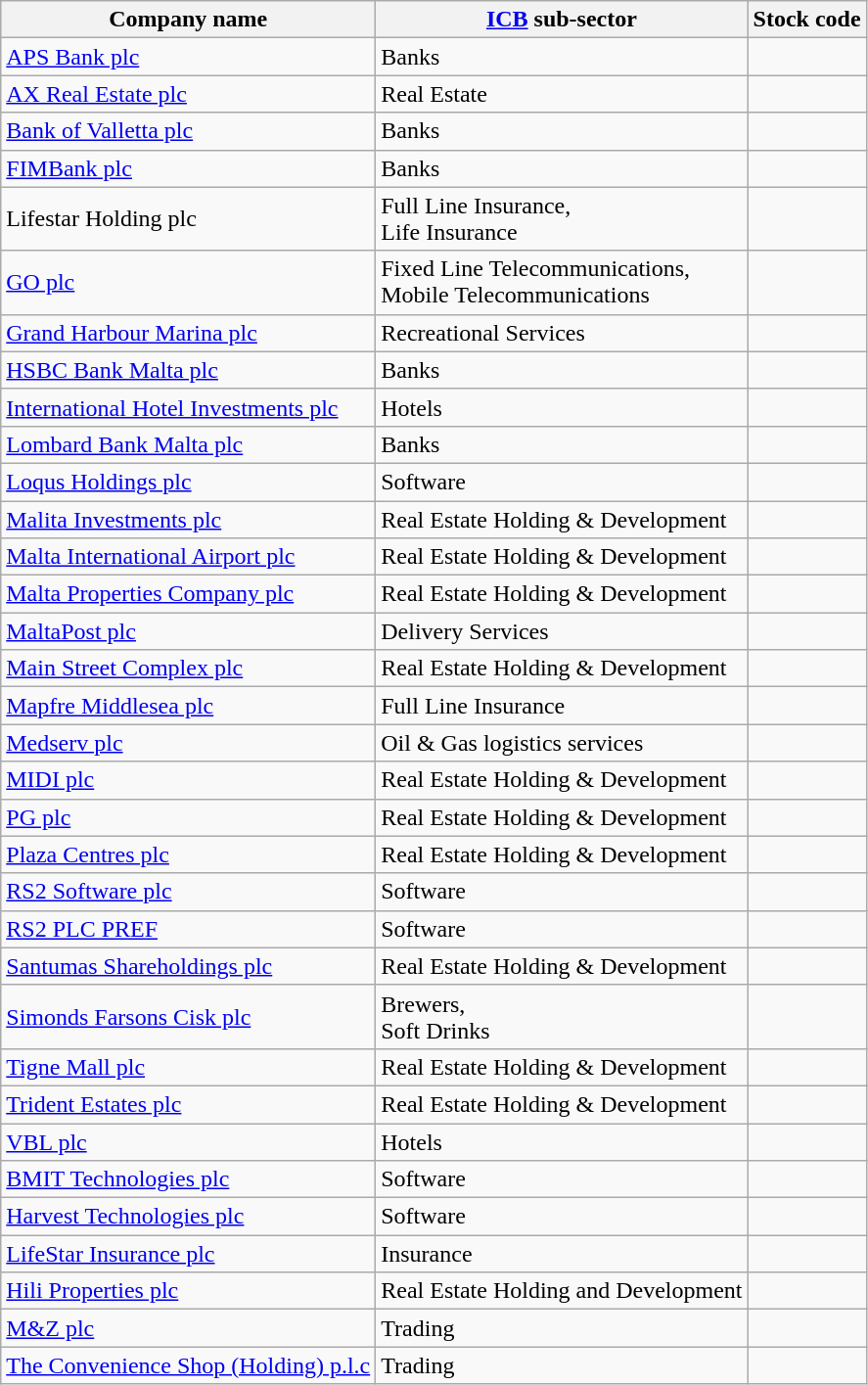<table class="wikitable sortable">
<tr valign="middle">
<th>Company name</th>
<th><a href='#'>ICB</a> sub-sector</th>
<th>Stock code</th>
</tr>
<tr>
<td><a href='#'>APS Bank plc</a></td>
<td>Banks</td>
<td></td>
</tr>
<tr>
<td><a href='#'>AX Real Estate plc</a></td>
<td>Real Estate</td>
<td></td>
</tr>
<tr>
<td><a href='#'>Bank of Valletta plc</a></td>
<td>Banks</td>
<td></td>
</tr>
<tr>
<td><a href='#'>FIMBank plc</a></td>
<td>Banks</td>
<td></td>
</tr>
<tr>
<td>Lifestar Holding plc</td>
<td>Full Line Insurance,<br>Life Insurance</td>
<td></td>
</tr>
<tr>
<td><a href='#'>GO plc</a></td>
<td>Fixed Line Telecommunications,<br>Mobile Telecommunications</td>
<td></td>
</tr>
<tr>
<td><a href='#'>Grand Harbour Marina plc</a></td>
<td>Recreational Services</td>
<td></td>
</tr>
<tr>
<td><a href='#'>HSBC Bank Malta plc</a></td>
<td>Banks</td>
<td></td>
</tr>
<tr>
<td><a href='#'>International Hotel Investments plc</a></td>
<td>Hotels</td>
<td></td>
</tr>
<tr>
<td><a href='#'>Lombard Bank Malta plc</a></td>
<td>Banks</td>
<td></td>
</tr>
<tr>
<td><a href='#'>Loqus Holdings plc</a></td>
<td>Software</td>
<td></td>
</tr>
<tr>
<td><a href='#'>Malita Investments plc</a></td>
<td>Real Estate Holding & Development</td>
<td></td>
</tr>
<tr>
<td><a href='#'>Malta International Airport plc</a></td>
<td>Real Estate Holding & Development</td>
<td></td>
</tr>
<tr>
<td><a href='#'>Malta Properties Company plc</a></td>
<td>Real Estate Holding & Development</td>
<td></td>
</tr>
<tr>
<td><a href='#'>MaltaPost plc</a></td>
<td>Delivery Services</td>
<td></td>
</tr>
<tr>
<td><a href='#'>Main Street Complex plc</a></td>
<td>Real Estate Holding & Development</td>
<td></td>
</tr>
<tr>
<td><a href='#'>Mapfre Middlesea plc</a></td>
<td>Full Line Insurance</td>
<td></td>
</tr>
<tr>
<td><a href='#'>Medserv plc</a></td>
<td>Oil & Gas logistics services</td>
<td></td>
</tr>
<tr>
<td><a href='#'>MIDI plc</a></td>
<td>Real Estate Holding & Development</td>
<td></td>
</tr>
<tr>
<td><a href='#'>PG plc</a></td>
<td>Real Estate Holding & Development</td>
<td></td>
</tr>
<tr>
<td><a href='#'>Plaza Centres plc</a></td>
<td>Real Estate Holding & Development</td>
<td></td>
</tr>
<tr>
<td><a href='#'>RS2 Software plc</a></td>
<td>Software</td>
<td></td>
</tr>
<tr>
<td><a href='#'>RS2 PLC PREF</a></td>
<td>Software</td>
<td></td>
</tr>
<tr>
<td><a href='#'>Santumas Shareholdings plc</a></td>
<td>Real Estate Holding & Development</td>
<td></td>
</tr>
<tr>
<td><a href='#'>Simonds Farsons Cisk plc</a></td>
<td>Brewers,<br>Soft Drinks</td>
<td></td>
</tr>
<tr>
<td><a href='#'>Tigne Mall plc</a></td>
<td>Real Estate Holding & Development</td>
<td></td>
</tr>
<tr>
<td><a href='#'>Trident Estates plc</a></td>
<td>Real Estate Holding & Development</td>
<td></td>
</tr>
<tr>
<td><a href='#'>VBL plc</a></td>
<td>Hotels</td>
<td></td>
</tr>
<tr>
<td><a href='#'>BMIT Technologies plc</a></td>
<td>Software</td>
<td></td>
</tr>
<tr>
<td><a href='#'>Harvest Technologies plc</a></td>
<td>Software</td>
<td></td>
</tr>
<tr>
<td><a href='#'>LifeStar Insurance plc</a></td>
<td>Insurance</td>
<td></td>
</tr>
<tr>
<td><a href='#'>Hili Properties plc</a></td>
<td>Real Estate Holding and Development</td>
<td></td>
</tr>
<tr>
<td><a href='#'>M&Z plc</a></td>
<td>Trading</td>
<td></td>
</tr>
<tr>
<td><a href='#'>The Convenience Shop (Holding) p.l.c</a></td>
<td>Trading</td>
<td></td>
</tr>
</table>
